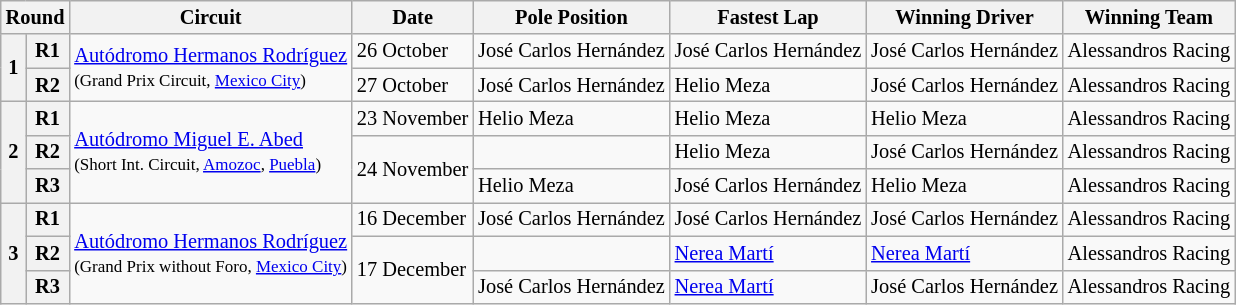<table class="wikitable" style="font-size: 85%">
<tr>
<th colspan=2>Round</th>
<th>Circuit</th>
<th>Date</th>
<th>Pole Position</th>
<th>Fastest Lap</th>
<th>Winning Driver</th>
<th>Winning Team</th>
</tr>
<tr>
<th rowspan=2>1</th>
<th>R1</th>
<td rowspan=2> <a href='#'>Autódromo Hermanos Rodríguez</a><br><small>(Grand Prix Circuit, <a href='#'>Mexico City</a>)</small></td>
<td>26 October</td>
<td nowrap> José Carlos Hernández</td>
<td nowrap> José Carlos Hernández</td>
<td nowrap> José Carlos Hernández</td>
<td nowrap> Alessandros Racing</td>
</tr>
<tr>
<th>R2</th>
<td>27 October</td>
<td> José Carlos Hernández</td>
<td> Helio Meza</td>
<td> José Carlos Hernández</td>
<td> Alessandros Racing</td>
</tr>
<tr>
<th rowspan=3>2</th>
<th>R1</th>
<td rowspan=3> <a href='#'>Autódromo Miguel E. Abed</a><br><small>(Short Int. Circuit, <a href='#'>Amozoc</a>, <a href='#'>Puebla</a>)</small></td>
<td>23 November</td>
<td> Helio Meza</td>
<td> Helio Meza</td>
<td> Helio Meza</td>
<td> Alessandros Racing</td>
</tr>
<tr>
<th>R2</th>
<td rowspan=2>24 November</td>
<td></td>
<td> Helio Meza</td>
<td> José Carlos Hernández</td>
<td> Alessandros Racing</td>
</tr>
<tr>
<th>R3</th>
<td> Helio Meza</td>
<td> José Carlos Hernández</td>
<td> Helio Meza</td>
<td> Alessandros Racing</td>
</tr>
<tr>
<th rowspan=3>3</th>
<th>R1</th>
<td rowspan=3 nowrap> <a href='#'>Autódromo Hermanos Rodríguez</a><br><small>(Grand Prix without Foro, <a href='#'>Mexico City</a>)</small></td>
<td nowrap>16 December</td>
<td nowrap> José Carlos Hernández</td>
<td nowrap> José Carlos Hernández</td>
<td nowrap> José Carlos Hernández</td>
<td nowrap> Alessandros Racing</td>
</tr>
<tr>
<th>R2</th>
<td rowspan=2>17 December</td>
<td></td>
<td> <a href='#'>Nerea Martí</a></td>
<td> <a href='#'>Nerea Martí</a></td>
<td> Alessandros Racing</td>
</tr>
<tr>
<th>R3</th>
<td> José Carlos Hernández</td>
<td> <a href='#'>Nerea Martí</a></td>
<td> José Carlos Hernández</td>
<td> Alessandros Racing</td>
</tr>
</table>
